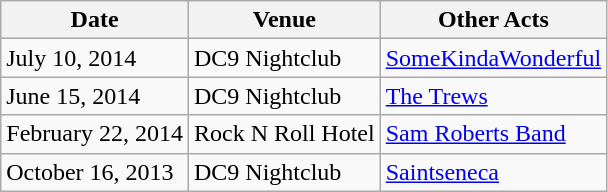<table class="wikitable">
<tr>
<th>Date</th>
<th>Venue</th>
<th>Other Acts</th>
</tr>
<tr>
<td>July 10, 2014</td>
<td>DC9 Nightclub</td>
<td><a href='#'>SomeKindaWonderful</a></td>
</tr>
<tr>
<td>June 15, 2014</td>
<td>DC9 Nightclub</td>
<td><a href='#'>The Trews</a></td>
</tr>
<tr>
<td>February 22, 2014</td>
<td>Rock N Roll Hotel</td>
<td><a href='#'>Sam Roberts Band</a></td>
</tr>
<tr>
<td>October 16, 2013</td>
<td>DC9 Nightclub</td>
<td><a href='#'>Saintseneca</a></td>
</tr>
</table>
